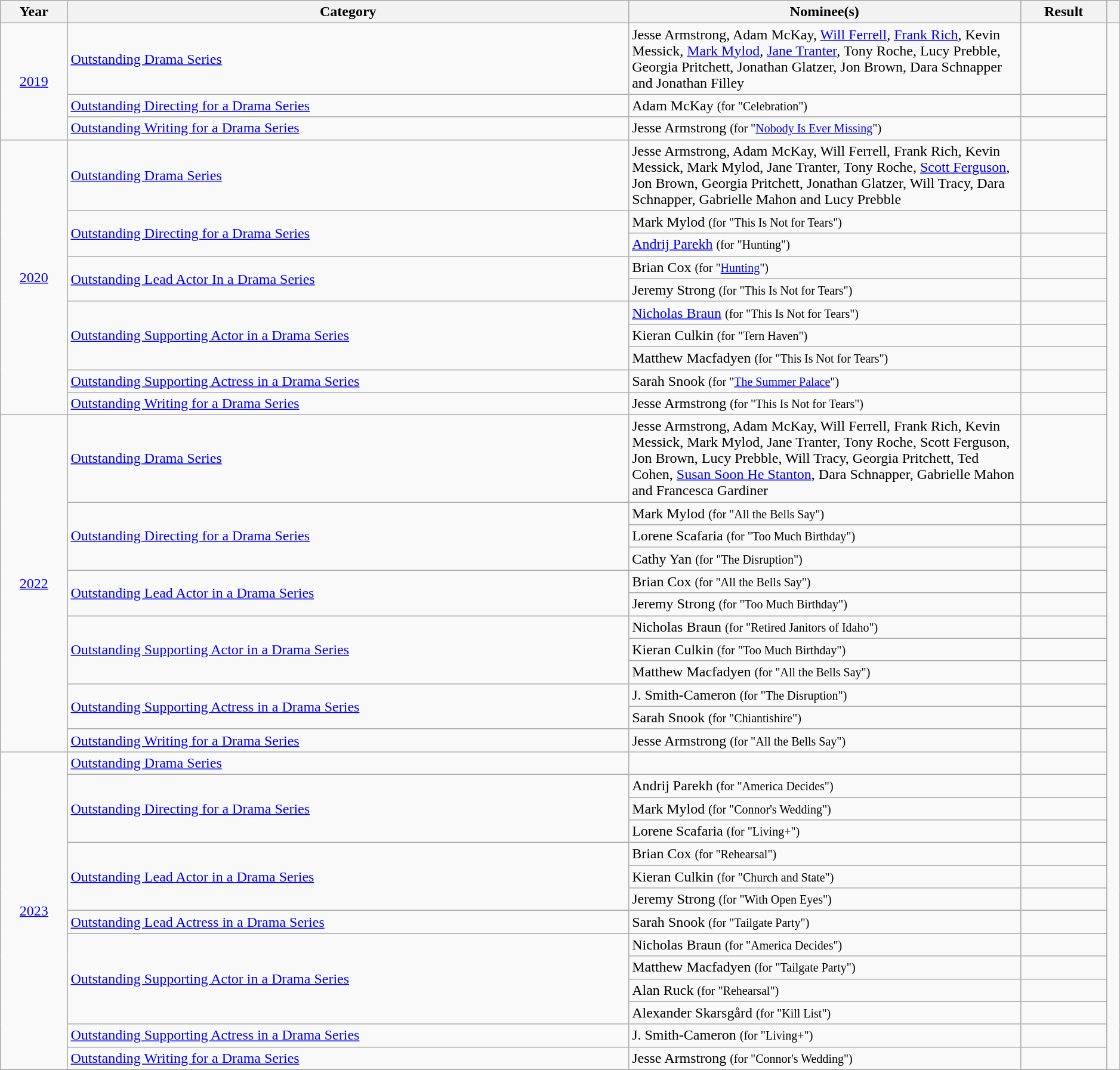<table class="wikitable sortable plainrowheaders" style="width:99%;">
<tr>
<th scope="col">Year</th>
<th scope="col">Category</th>
<th scope="col" style="width:35%">Nominee(s)</th>
<th scope="col">Result</th>
<th scope="col" class="unsortable"></th>
</tr>
<tr>
<td rowspan="3" align="center"><a href='#'>2019</a></td>
<td><a href='#'>Outstanding Drama Series</a></td>
<td>Jesse Armstrong, Adam McKay, <a href='#'>Will Ferrell</a>, <a href='#'>Frank Rich</a>, Kevin Messick, <a href='#'>Mark Mylod</a>, <a href='#'>Jane Tranter</a>, Tony Roche, Lucy Prebble, Georgia Pritchett, Jonathan Glatzer, Jon Brown, Dara Schnapper and Jonathan Filley</td>
<td></td>
<td rowspan="39" align="center"></td>
</tr>
<tr>
<td><a href='#'>Outstanding Directing for a Drama Series</a></td>
<td>Adam McKay <small>(for "Celebration")</small></td>
<td></td>
</tr>
<tr>
<td><a href='#'>Outstanding Writing for a Drama Series</a></td>
<td>Jesse Armstrong <small>(for "<a href='#'>Nobody Is Ever Missing</a>")</small></td>
<td></td>
</tr>
<tr>
<td rowspan="10" align="center"><a href='#'>2020</a></td>
<td><a href='#'>Outstanding Drama Series</a></td>
<td>Jesse Armstrong, Adam McKay, Will Ferrell, Frank Rich, Kevin Messick, Mark Mylod, Jane Tranter, Tony Roche, <a href='#'>Scott Ferguson</a>, Jon Brown, Georgia Pritchett, Jonathan Glatzer, Will Tracy, Dara Schnapper, Gabrielle Mahon and Lucy Prebble</td>
<td></td>
</tr>
<tr>
<td rowspan="2"><a href='#'>Outstanding Directing for a Drama Series</a></td>
<td>Mark Mylod <small>(for "This Is Not for Tears")</small></td>
<td></td>
</tr>
<tr>
<td><a href='#'>Andrij Parekh</a> <small>(for "Hunting")</small></td>
<td></td>
</tr>
<tr>
<td rowspan="2"><a href='#'>Outstanding Lead Actor In a Drama Series</a></td>
<td>Brian Cox <small>(for "<a href='#'>Hunting</a>")</small></td>
<td></td>
</tr>
<tr>
<td>Jeremy Strong <small>(for "This Is Not for Tears")</small></td>
<td></td>
</tr>
<tr>
<td rowspan="3"><a href='#'>Outstanding Supporting Actor in a Drama Series</a></td>
<td><a href='#'>Nicholas Braun</a> <small>(for "This Is Not for Tears")</small></td>
<td></td>
</tr>
<tr>
<td>Kieran Culkin <small>(for "Tern Haven")</small></td>
<td></td>
</tr>
<tr>
<td>Matthew Macfadyen <small>(for "This Is Not for Tears")</small></td>
<td></td>
</tr>
<tr>
<td><a href='#'>Outstanding Supporting Actress in a Drama Series</a></td>
<td>Sarah Snook <small>(for "<a href='#'>The Summer Palace</a>")</small></td>
<td></td>
</tr>
<tr>
<td><a href='#'>Outstanding Writing for a Drama Series</a></td>
<td>Jesse Armstrong <small>(for "This Is Not for Tears")</small></td>
<td></td>
</tr>
<tr>
<td rowspan="12" align="center"><a href='#'>2022</a></td>
<td><a href='#'>Outstanding Drama Series</a></td>
<td>Jesse Armstrong, Adam McKay, Will Ferrell, Frank Rich, Kevin Messick, Mark Mylod, Jane Tranter, Tony Roche, Scott Ferguson, Jon Brown, Lucy Prebble, Will Tracy, Georgia Pritchett, Ted Cohen, <a href='#'>Susan Soon He Stanton</a>, Dara Schnapper, Gabrielle Mahon and Francesca Gardiner</td>
<td></td>
</tr>
<tr>
<td rowspan="3"><a href='#'>Outstanding Directing for a Drama Series</a></td>
<td>Mark Mylod <small>(for "All the Bells Say")</small></td>
<td></td>
</tr>
<tr>
<td>Lorene Scafaria <small>(for "Too Much Birthday")</small></td>
<td></td>
</tr>
<tr>
<td>Cathy Yan <small>(for "The Disruption")</small></td>
<td></td>
</tr>
<tr>
<td rowspan="2"><a href='#'>Outstanding Lead Actor in a Drama Series</a></td>
<td>Brian Cox <small>(for "All the Bells Say")</small></td>
<td></td>
</tr>
<tr>
<td>Jeremy Strong <small>(for "Too Much Birthday")</small></td>
<td></td>
</tr>
<tr>
<td rowspan="3"><a href='#'>Outstanding Supporting Actor in a Drama Series</a></td>
<td>Nicholas Braun <small>(for "Retired Janitors of Idaho")</small></td>
<td></td>
</tr>
<tr>
<td>Kieran Culkin <small>(for "Too Much Birthday")</small></td>
<td></td>
</tr>
<tr>
<td>Matthew Macfadyen <small>(for "All the Bells Say")</small></td>
<td></td>
</tr>
<tr>
<td rowspan="2"><a href='#'>Outstanding Supporting Actress in a Drama Series</a></td>
<td>J. Smith-Cameron <small>(for "The Disruption")</small></td>
<td></td>
</tr>
<tr>
<td>Sarah Snook <small>(for "Chiantishire")</small></td>
<td></td>
</tr>
<tr>
<td><a href='#'>Outstanding Writing for a Drama Series</a></td>
<td>Jesse Armstrong <small>(for "All the Bells Say")</small></td>
<td></td>
</tr>
<tr>
<td rowspan="14" align="center"><a href='#'>2023</a></td>
<td><a href='#'>Outstanding Drama Series</a></td>
<td></td>
<td></td>
</tr>
<tr>
<td rowspan="3"><a href='#'>Outstanding Directing for a Drama Series</a></td>
<td>Andrij Parekh <small>(for "America Decides")</small></td>
<td></td>
</tr>
<tr>
<td>Mark Mylod <small>(for "Connor's Wedding")</small></td>
<td></td>
</tr>
<tr>
<td>Lorene Scafaria <small>(for "Living+")</small></td>
<td></td>
</tr>
<tr>
<td rowspan="3"><a href='#'>Outstanding Lead Actor in a Drama Series</a></td>
<td>Brian Cox <small>(for "Rehearsal")</small></td>
<td></td>
</tr>
<tr>
<td>Kieran Culkin <small>(for "Church and State")</small></td>
<td></td>
</tr>
<tr>
<td>Jeremy Strong <small>(for "With Open Eyes")</small></td>
<td></td>
</tr>
<tr>
<td><a href='#'>Outstanding Lead Actress in a Drama Series</a></td>
<td>Sarah Snook <small>(for "Tailgate Party")</small></td>
<td></td>
</tr>
<tr>
<td rowspan="4"><a href='#'>Outstanding Supporting Actor in a Drama Series</a></td>
<td>Nicholas Braun <small>(for "America Decides")</small></td>
<td></td>
</tr>
<tr>
<td>Matthew Macfadyen <small>(for "Tailgate Party")</small></td>
<td></td>
</tr>
<tr>
<td>Alan Ruck <small>(for "Rehearsal")</small></td>
<td></td>
</tr>
<tr>
<td>Alexander Skarsgård <small>(for "Kill List")</small></td>
<td></td>
</tr>
<tr>
<td><a href='#'>Outstanding Supporting Actress in a Drama Series</a></td>
<td>J. Smith-Cameron <small>(for "Living+")</small></td>
<td></td>
</tr>
<tr>
<td><a href='#'>Outstanding Writing for a Drama Series</a></td>
<td>Jesse Armstrong <small>(for "Connor's Wedding")</small></td>
<td></td>
</tr>
<tr>
</tr>
</table>
